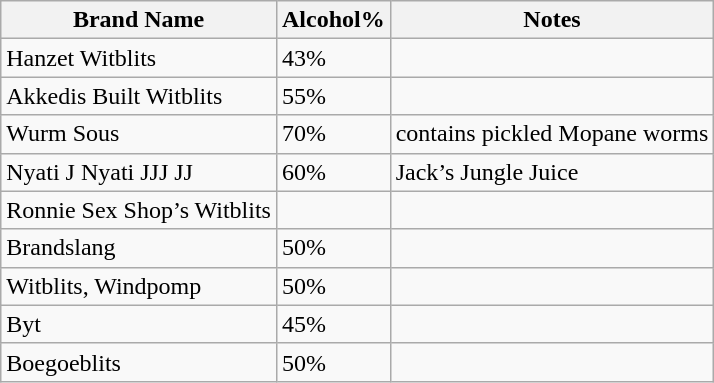<table class="wikitable sortable">
<tr>
<th>Brand Name</th>
<th>Alcohol%</th>
<th>Notes</th>
</tr>
<tr>
<td>Hanzet Witblits</td>
<td>43%</td>
<td></td>
</tr>
<tr>
<td>Akkedis Built Witblits</td>
<td>55%</td>
<td></td>
</tr>
<tr>
<td>Wurm Sous</td>
<td>70%</td>
<td>contains pickled Mopane worms</td>
</tr>
<tr>
<td>Nyati J Nyati JJJ JJ</td>
<td>60%</td>
<td>Jack’s Jungle Juice</td>
</tr>
<tr>
<td>Ronnie Sex Shop’s Witblits</td>
<td></td>
<td></td>
</tr>
<tr>
<td>Brandslang</td>
<td>50%</td>
<td></td>
</tr>
<tr>
<td>Witblits, Windpomp</td>
<td>50%</td>
<td></td>
</tr>
<tr>
<td>Byt</td>
<td>45%</td>
<td></td>
</tr>
<tr>
<td>Boegoeblits</td>
<td>50%</td>
<td></td>
</tr>
</table>
